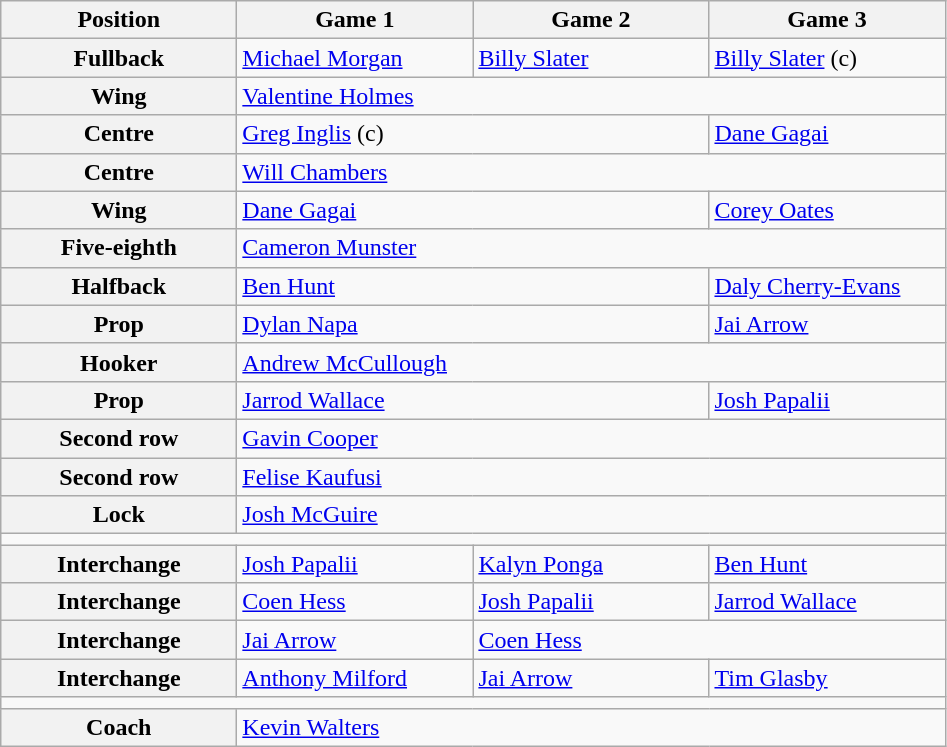<table class="wikitable">
<tr>
<th style="width:150px;">Position</th>
<th style="width:150px;">Game 1</th>
<th style="width:150px;">Game 2</th>
<th style="width:150px;">Game 3</th>
</tr>
<tr>
<th>Fullback</th>
<td> <a href='#'>Michael Morgan</a></td>
<td> <a href='#'>Billy Slater</a></td>
<td> <a href='#'>Billy Slater</a> (c)</td>
</tr>
<tr>
<th>Wing</th>
<td colspan="3"> <a href='#'>Valentine Holmes</a></td>
</tr>
<tr>
<th>Centre</th>
<td colspan="2"> <a href='#'>Greg Inglis</a> (c)</td>
<td> <a href='#'>Dane Gagai</a></td>
</tr>
<tr>
<th>Centre</th>
<td colspan="3"> <a href='#'>Will Chambers</a></td>
</tr>
<tr>
<th>Wing</th>
<td colspan="2"> <a href='#'>Dane Gagai</a></td>
<td> <a href='#'>Corey Oates</a></td>
</tr>
<tr>
<th>Five-eighth</th>
<td colspan="3"> <a href='#'>Cameron Munster</a></td>
</tr>
<tr>
<th>Halfback</th>
<td colspan="2"> <a href='#'>Ben Hunt</a></td>
<td> <a href='#'>Daly Cherry-Evans</a></td>
</tr>
<tr>
<th>Prop</th>
<td colspan="2"> <a href='#'>Dylan Napa</a></td>
<td> <a href='#'>Jai Arrow</a></td>
</tr>
<tr>
<th>Hooker</th>
<td colspan="3"> <a href='#'>Andrew McCullough</a></td>
</tr>
<tr>
<th>Prop</th>
<td colspan="2"> <a href='#'>Jarrod Wallace</a></td>
<td><small></small> <a href='#'>Josh Papalii</a></td>
</tr>
<tr>
<th>Second row</th>
<td colspan="3"> <a href='#'>Gavin Cooper</a></td>
</tr>
<tr>
<th>Second row</th>
<td colspan="3"> <a href='#'>Felise Kaufusi</a></td>
</tr>
<tr>
<th>Lock</th>
<td colspan="3"> <a href='#'>Josh McGuire</a></td>
</tr>
<tr>
<td colspan="4"></td>
</tr>
<tr>
<th>Interchange</th>
<td><small></small> <a href='#'>Josh Papalii</a></td>
<td><small></small> <a href='#'>Kalyn Ponga</a></td>
<td> <a href='#'>Ben Hunt</a></td>
</tr>
<tr>
<th>Interchange</th>
<td> <a href='#'>Coen Hess</a></td>
<td><small></small> <a href='#'>Josh Papalii</a></td>
<td colspan="1"> <a href='#'>Jarrod Wallace</a></td>
</tr>
<tr>
<th>Interchange</th>
<td> <a href='#'>Jai Arrow</a></td>
<td colspan="2"> <a href='#'>Coen Hess</a></td>
</tr>
<tr>
<th>Interchange</th>
<td><small></small> <a href='#'>Anthony Milford</a></td>
<td> <a href='#'>Jai Arrow</a></td>
<td> <a href='#'>Tim Glasby</a></td>
</tr>
<tr>
<td colspan="4"></td>
</tr>
<tr>
<th>Coach</th>
<td colspan="3"> <a href='#'>Kevin Walters</a></td>
</tr>
</table>
